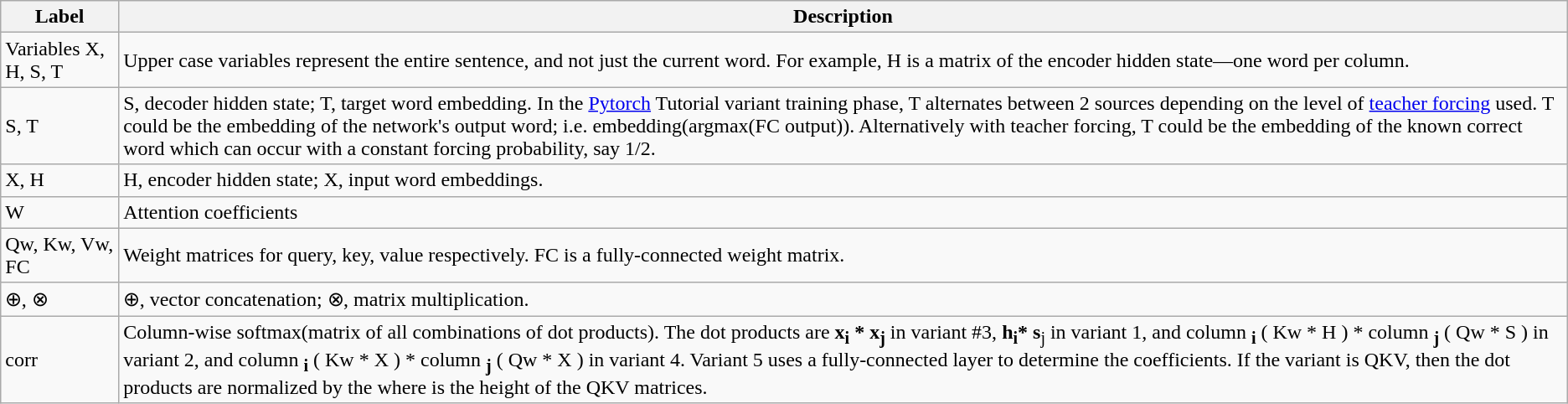<table class="wikitable mw-collapsible mw-collapsed">
<tr>
<th>Label</th>
<th>Description</th>
</tr>
<tr>
<td>Variables X, H, S, T</td>
<td>Upper case variables represent the entire sentence, and not just the current word. For example, H is a matrix of the encoder hidden state—one word per column.</td>
</tr>
<tr>
<td>S, T</td>
<td>S, decoder hidden state; T, target word embedding. In the <a href='#'>Pytorch</a> Tutorial variant training phase, T alternates between 2 sources depending on the level of <a href='#'>teacher forcing</a> used. T could be the embedding of the network's output word; i.e. embedding(argmax(FC output)). Alternatively with teacher forcing, T could be the embedding of the known correct word which can occur with a constant forcing probability, say 1/2.</td>
</tr>
<tr>
<td>X, H</td>
<td>H, encoder hidden state; X, input word embeddings.</td>
</tr>
<tr>
<td>W</td>
<td>Attention coefficients</td>
</tr>
<tr>
<td>Qw, Kw, Vw, FC</td>
<td>Weight matrices for query, key, value respectively. FC is a fully-connected weight matrix.</td>
</tr>
<tr>
<td>⊕, ⊗</td>
<td>⊕, vector concatenation; ⊗, matrix multiplication.</td>
</tr>
<tr>
<td>corr</td>
<td>Column-wise softmax(matrix of all combinations of dot products). The dot products are <strong>x<sub>i</sub> * x<sub>j</sub></strong> in variant #3, <strong>h<sub>i</sub>* s</strong><sub>j</sub> in variant 1, and column <sub><strong>i</strong></sub> ( Kw * H ) * column <sub><strong>j</strong></sub> ( Qw * S ) in variant 2, and column <sub><strong>i</strong></sub> ( Kw * X ) * column <sub><strong>j</strong></sub> ( Qw * X ) in variant 4. Variant 5 uses a fully-connected layer to determine the coefficients. If the variant is QKV, then the dot products are normalized by the  where  is the height of the QKV matrices.</td>
</tr>
</table>
